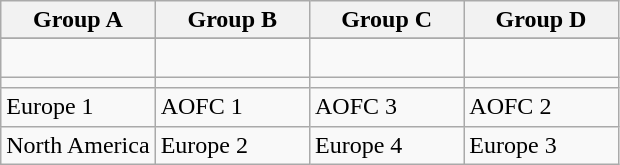<table class="wikitable">
<tr>
<th width=25%>Group A</th>
<th width=25%>Group B</th>
<th width=25%>Group C</th>
<th width=25%>Group D</th>
</tr>
<tr style="vertical-align: top;">
</tr>
<tr>
<td></td>
<td></td>
<td></td>
<td>    </td>
</tr>
<tr>
<td></td>
<td></td>
<td></td>
<td></td>
</tr>
<tr>
<td>Europe 1</td>
<td>AOFC 1</td>
<td>AOFC 3</td>
<td>AOFC 2</td>
</tr>
<tr>
<td>North America</td>
<td>Europe 2</td>
<td>Europe 4</td>
<td>Europe 3</td>
</tr>
</table>
